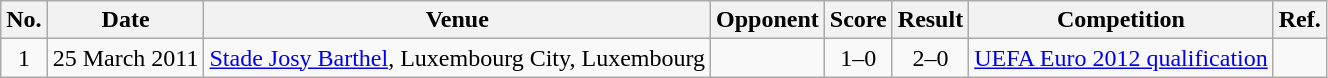<table class="wikitable">
<tr>
<th>No.</th>
<th>Date</th>
<th>Venue</th>
<th>Opponent</th>
<th>Score</th>
<th>Result</th>
<th>Competition</th>
<th>Ref.</th>
</tr>
<tr>
<td align=center>1</td>
<td>25 March 2011</td>
<td><a href='#'>Stade Josy Barthel</a>, Luxembourg City, Luxembourg</td>
<td></td>
<td align=center>1–0</td>
<td align=center>2–0</td>
<td><a href='#'>UEFA Euro 2012 qualification</a></td>
<td align=center></td>
</tr>
</table>
